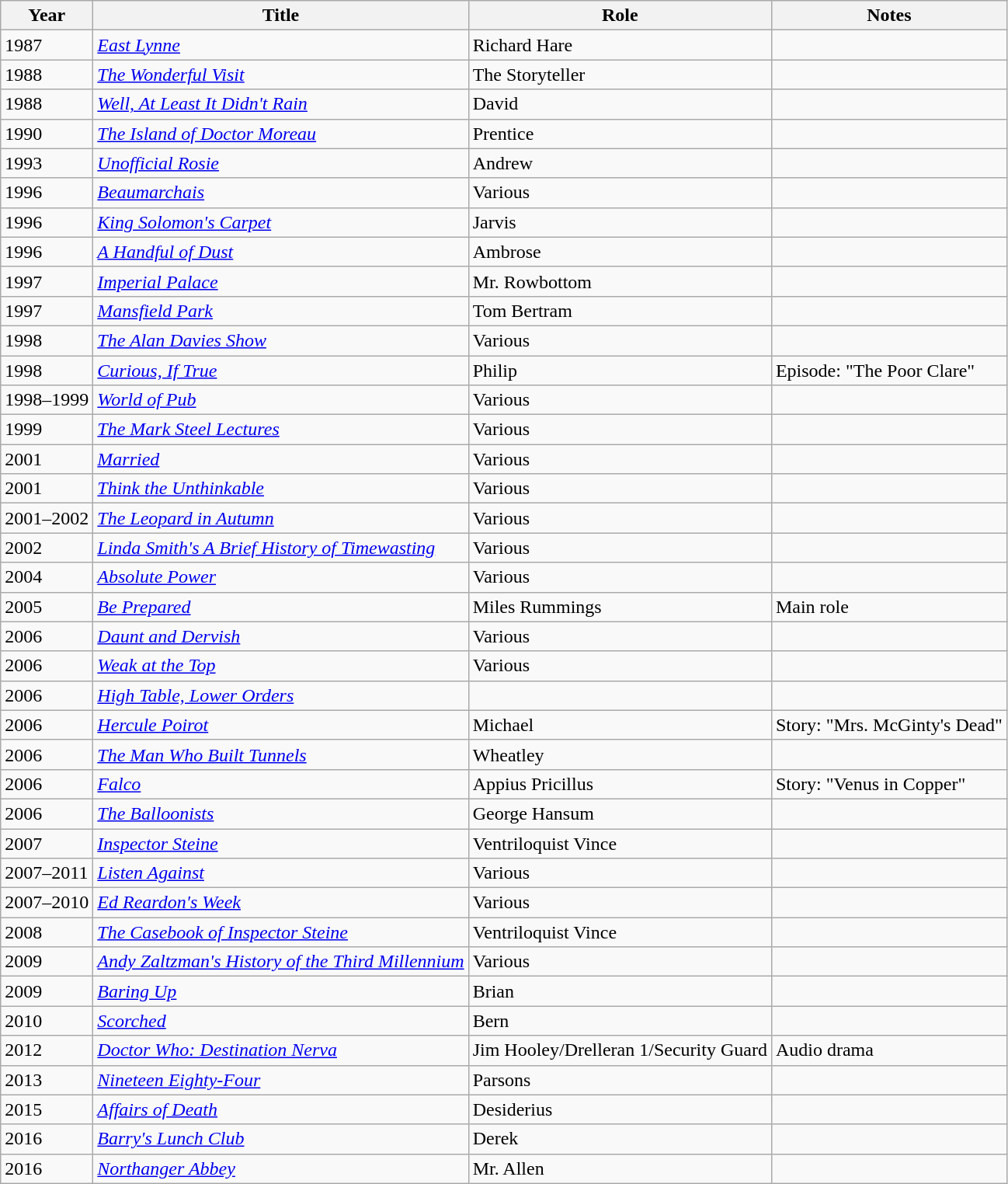<table class="wikitable sortable">
<tr>
<th>Year</th>
<th>Title</th>
<th>Role</th>
<th class="unsortable">Notes</th>
</tr>
<tr>
<td>1987</td>
<td><em><a href='#'>East Lynne</a></em></td>
<td>Richard Hare</td>
<td></td>
</tr>
<tr>
<td>1988</td>
<td><em><a href='#'>The Wonderful Visit</a></em></td>
<td>The Storyteller</td>
<td></td>
</tr>
<tr>
<td>1988</td>
<td><em><a href='#'>Well, At Least It Didn't Rain</a></em></td>
<td>David</td>
<td></td>
</tr>
<tr>
<td>1990</td>
<td><em><a href='#'>The Island of Doctor Moreau</a></em></td>
<td>Prentice</td>
<td></td>
</tr>
<tr>
<td>1993</td>
<td><em><a href='#'>Unofficial Rosie</a></em></td>
<td>Andrew</td>
<td></td>
</tr>
<tr>
<td>1996</td>
<td><em><a href='#'>Beaumarchais</a></em></td>
<td>Various</td>
<td></td>
</tr>
<tr>
<td>1996</td>
<td><em><a href='#'>King Solomon's Carpet</a></em></td>
<td>Jarvis</td>
<td></td>
</tr>
<tr>
<td>1996</td>
<td><em><a href='#'>A Handful of Dust</a></em></td>
<td>Ambrose</td>
<td></td>
</tr>
<tr>
<td>1997</td>
<td><em><a href='#'>Imperial Palace</a></em></td>
<td>Mr. Rowbottom</td>
<td></td>
</tr>
<tr>
<td>1997</td>
<td><em><a href='#'>Mansfield Park</a></em></td>
<td>Tom Bertram</td>
<td></td>
</tr>
<tr>
<td>1998</td>
<td><em><a href='#'>The Alan Davies Show</a></em></td>
<td>Various</td>
<td></td>
</tr>
<tr>
<td>1998</td>
<td><em><a href='#'>Curious, If True</a></em></td>
<td>Philip</td>
<td>Episode: "The Poor Clare"</td>
</tr>
<tr>
<td>1998–1999</td>
<td><em><a href='#'>World of Pub</a></em></td>
<td>Various</td>
<td></td>
</tr>
<tr>
<td>1999</td>
<td><em><a href='#'>The Mark Steel Lectures</a></em></td>
<td>Various</td>
<td></td>
</tr>
<tr>
<td>2001</td>
<td><em><a href='#'>Married</a></em></td>
<td>Various</td>
<td></td>
</tr>
<tr>
<td>2001</td>
<td><em><a href='#'>Think the Unthinkable</a></em></td>
<td>Various</td>
<td></td>
</tr>
<tr>
<td>2001–2002</td>
<td><em><a href='#'>The Leopard in Autumn</a></em></td>
<td>Various</td>
<td></td>
</tr>
<tr>
<td>2002</td>
<td><em><a href='#'>Linda Smith's A Brief History of Timewasting</a></em></td>
<td>Various</td>
<td></td>
</tr>
<tr>
<td>2004</td>
<td><em><a href='#'>Absolute Power</a></em></td>
<td>Various</td>
<td></td>
</tr>
<tr>
<td>2005</td>
<td><em><a href='#'>Be Prepared</a></em></td>
<td>Miles Rummings</td>
<td>Main role</td>
</tr>
<tr>
<td>2006</td>
<td><em><a href='#'>Daunt and Dervish</a></em></td>
<td>Various</td>
<td></td>
</tr>
<tr>
<td>2006</td>
<td><em><a href='#'>Weak at the Top</a></em></td>
<td>Various</td>
<td></td>
</tr>
<tr>
<td>2006</td>
<td><em><a href='#'>High Table, Lower Orders</a></em></td>
<td></td>
<td></td>
</tr>
<tr>
<td>2006</td>
<td><em><a href='#'>Hercule Poirot</a></em></td>
<td>Michael</td>
<td>Story: "Mrs. McGinty's Dead"</td>
</tr>
<tr>
<td>2006</td>
<td><em><a href='#'>The Man Who Built Tunnels</a></em></td>
<td>Wheatley</td>
<td></td>
</tr>
<tr>
<td>2006</td>
<td><em><a href='#'>Falco</a></em></td>
<td>Appius Pricillus</td>
<td>Story: "Venus in Copper"</td>
</tr>
<tr>
<td>2006</td>
<td><em><a href='#'>The Balloonists</a></em></td>
<td>George Hansum</td>
<td></td>
</tr>
<tr>
<td>2007</td>
<td><em><a href='#'>Inspector Steine</a></em></td>
<td>Ventriloquist Vince</td>
<td></td>
</tr>
<tr>
<td>2007–2011</td>
<td><em><a href='#'>Listen Against</a></em></td>
<td>Various</td>
<td></td>
</tr>
<tr>
<td>2007–2010</td>
<td><em><a href='#'>Ed Reardon's Week</a></em></td>
<td>Various</td>
<td></td>
</tr>
<tr>
<td>2008</td>
<td><em><a href='#'>The Casebook of Inspector Steine</a></em></td>
<td>Ventriloquist Vince</td>
<td></td>
</tr>
<tr>
<td>2009</td>
<td><em><a href='#'>Andy Zaltzman's History of the Third Millennium</a></em></td>
<td>Various</td>
<td></td>
</tr>
<tr>
<td>2009</td>
<td><em><a href='#'>Baring Up</a></em></td>
<td>Brian</td>
<td></td>
</tr>
<tr>
<td>2010</td>
<td><em><a href='#'>Scorched</a></em></td>
<td>Bern</td>
<td></td>
</tr>
<tr>
<td>2012</td>
<td><em><a href='#'>Doctor Who: Destination Nerva</a></em></td>
<td>Jim Hooley/Drelleran 1/Security Guard</td>
<td>Audio drama</td>
</tr>
<tr>
<td>2013</td>
<td><em><a href='#'>Nineteen Eighty-Four</a></em></td>
<td>Parsons</td>
<td></td>
</tr>
<tr>
<td>2015</td>
<td><em><a href='#'>Affairs of Death</a></em></td>
<td>Desiderius</td>
<td></td>
</tr>
<tr>
<td>2016</td>
<td><em><a href='#'>Barry's Lunch Club</a></em></td>
<td>Derek</td>
<td></td>
</tr>
<tr>
<td>2016</td>
<td><em><a href='#'>Northanger Abbey</a></em></td>
<td>Mr. Allen</td>
<td></td>
</tr>
</table>
